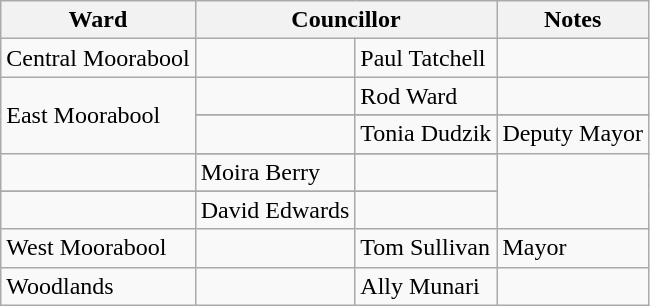<table class="wikitable">
<tr>
<th>Ward</th>
<th colspan="2">Councillor</th>
<th>Notes</th>
</tr>
<tr>
<td>Central Moorabool</td>
<td> </td>
<td>Paul Tatchell</td>
<td></td>
</tr>
<tr>
<td rowspan="4">East Moorabool</td>
<td> </td>
<td>Rod Ward</td>
<td></td>
</tr>
<tr>
</tr>
<tr Central Moorabool>
<td> </td>
<td>Tonia Dudzik</td>
<td>Deputy Mayor</td>
</tr>
<tr>
</tr>
<tr East Moorabool>
<td> </td>
<td>Moira Berry</td>
<td></td>
</tr>
<tr>
</tr>
<tr East Moorabool>
<td> </td>
<td>David Edwards</td>
<td></td>
</tr>
<tr>
<td>West Moorabool</td>
<td> </td>
<td>Tom Sullivan</td>
<td>Mayor</td>
</tr>
<tr>
<td>Woodlands</td>
<td> </td>
<td>Ally Munari</td>
<td></td>
</tr>
</table>
